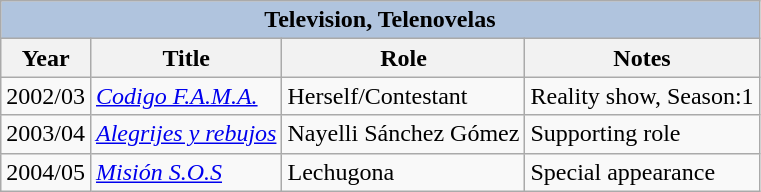<table class="wikitable">
<tr>
<th colspan="5" style="background:LightSteelBlue;">Television, Telenovelas</th>
</tr>
<tr>
<th>Year</th>
<th>Title</th>
<th>Role</th>
<th>Notes</th>
</tr>
<tr>
<td>2002/03</td>
<td><em><a href='#'>Codigo F.A.M.A.</a></em></td>
<td>Herself/Contestant</td>
<td>Reality show, Season:1</td>
</tr>
<tr>
<td>2003/04</td>
<td><em><a href='#'>Alegrijes y rebujos</a></em></td>
<td>Nayelli Sánchez Gómez</td>
<td>Supporting role</td>
</tr>
<tr>
<td>2004/05</td>
<td><em><a href='#'>Misión S.O.S</a></em></td>
<td>Lechugona</td>
<td>Special appearance</td>
</tr>
</table>
